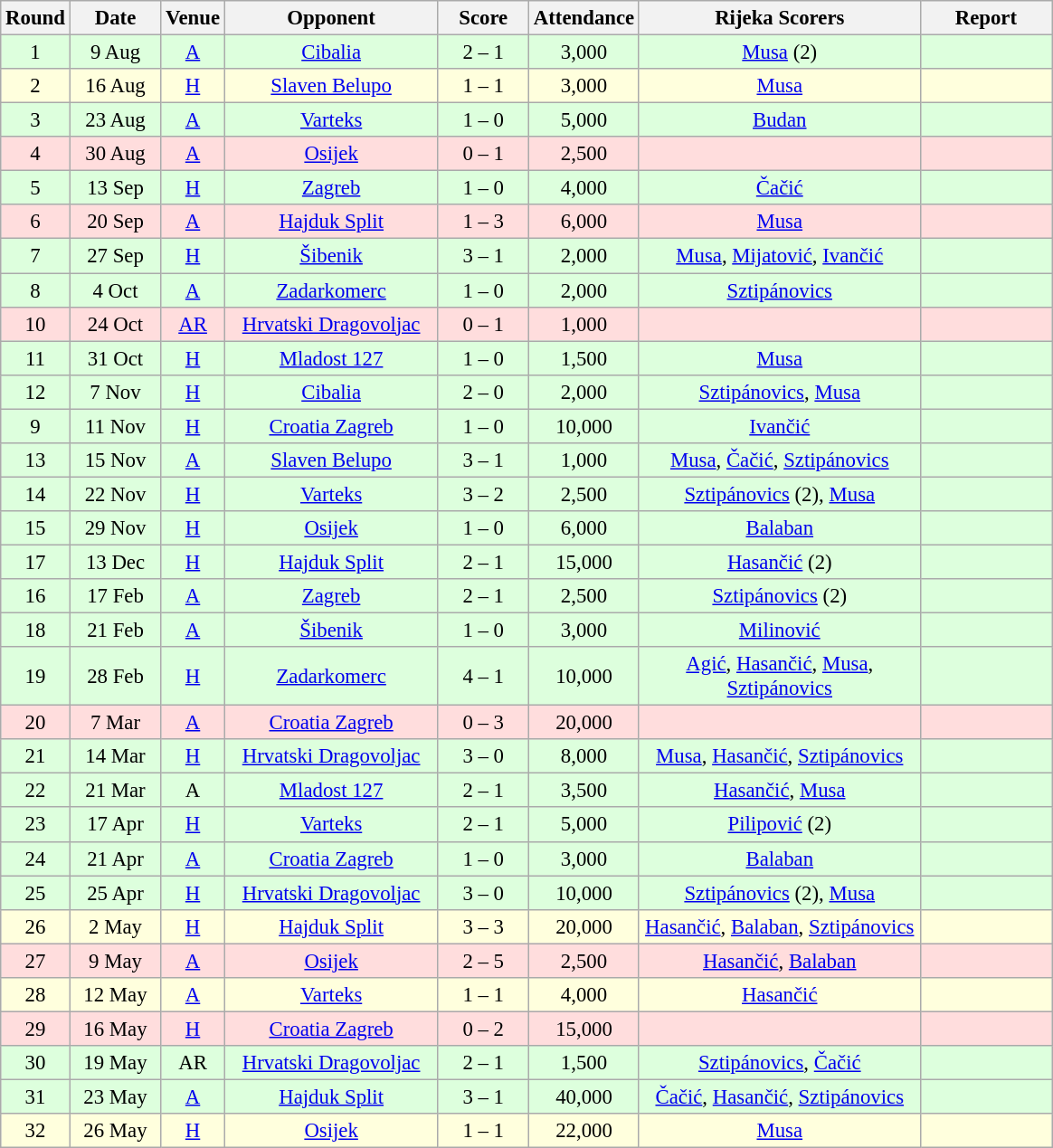<table class="wikitable sortable" style="text-align: center; font-size:95%;">
<tr>
<th width="30">Round</th>
<th width="60">Date</th>
<th width="20">Venue</th>
<th width="150">Opponent</th>
<th width="60">Score</th>
<th width="40">Attendance</th>
<th width="200">Rijeka Scorers</th>
<th width="90" class="unsortable">Report</th>
</tr>
<tr bgcolor="#ddffdd">
<td>1</td>
<td>9 Aug</td>
<td><a href='#'>A</a></td>
<td><a href='#'>Cibalia</a></td>
<td>2 – 1</td>
<td>3,000</td>
<td><a href='#'>Musa</a> (2)</td>
<td></td>
</tr>
<tr bgcolor="#ffffdd">
<td>2</td>
<td>16 Aug</td>
<td><a href='#'>H</a></td>
<td><a href='#'>Slaven Belupo</a></td>
<td>1 – 1</td>
<td>3,000</td>
<td><a href='#'>Musa</a></td>
<td></td>
</tr>
<tr bgcolor="#ddffdd">
<td>3</td>
<td>23 Aug</td>
<td><a href='#'>A</a></td>
<td><a href='#'>Varteks</a></td>
<td>1 – 0</td>
<td>5,000</td>
<td><a href='#'>Budan</a></td>
<td></td>
</tr>
<tr bgcolor="#ffdddd">
<td>4</td>
<td>30 Aug</td>
<td><a href='#'>A</a></td>
<td><a href='#'>Osijek</a></td>
<td>0 – 1</td>
<td>2,500</td>
<td></td>
<td></td>
</tr>
<tr bgcolor="#ddffdd">
<td>5</td>
<td>13 Sep</td>
<td><a href='#'>H</a></td>
<td><a href='#'>Zagreb</a></td>
<td>1 – 0</td>
<td>4,000</td>
<td><a href='#'>Čačić</a></td>
<td></td>
</tr>
<tr bgcolor="#ffdddd">
<td>6</td>
<td>20 Sep</td>
<td><a href='#'>A</a></td>
<td><a href='#'>Hajduk Split</a></td>
<td>1 – 3</td>
<td>6,000</td>
<td><a href='#'>Musa</a></td>
<td></td>
</tr>
<tr bgcolor="#ddffdd">
<td>7</td>
<td>27 Sep</td>
<td><a href='#'>H</a></td>
<td><a href='#'>Šibenik</a></td>
<td>3 – 1</td>
<td>2,000</td>
<td><a href='#'>Musa</a>, <a href='#'>Mijatović</a>, <a href='#'>Ivančić</a></td>
<td></td>
</tr>
<tr bgcolor="#ddffdd">
<td>8</td>
<td>4 Oct</td>
<td><a href='#'>A</a></td>
<td><a href='#'>Zadarkomerc</a></td>
<td>1 – 0</td>
<td>2,000</td>
<td><a href='#'>Sztipánovics</a></td>
<td></td>
</tr>
<tr bgcolor="#ffdddd">
<td>10</td>
<td>24 Oct</td>
<td><a href='#'>AR</a></td>
<td><a href='#'>Hrvatski Dragovoljac</a></td>
<td>0 – 1</td>
<td>1,000</td>
<td></td>
<td></td>
</tr>
<tr bgcolor="#ddffdd">
<td>11</td>
<td>31 Oct</td>
<td><a href='#'>H</a></td>
<td><a href='#'>Mladost 127</a></td>
<td>1 – 0</td>
<td>1,500</td>
<td><a href='#'>Musa</a></td>
<td></td>
</tr>
<tr bgcolor="#ddffdd">
<td>12</td>
<td>7 Nov</td>
<td><a href='#'>H</a></td>
<td><a href='#'>Cibalia</a></td>
<td>2 – 0</td>
<td>2,000</td>
<td><a href='#'>Sztipánovics</a>, <a href='#'>Musa</a></td>
<td></td>
</tr>
<tr bgcolor="#ddffdd">
<td>9</td>
<td>11 Nov</td>
<td><a href='#'>H</a></td>
<td><a href='#'>Croatia Zagreb</a></td>
<td>1 – 0</td>
<td>10,000</td>
<td><a href='#'>Ivančić</a></td>
<td></td>
</tr>
<tr bgcolor="#ddffdd">
<td>13</td>
<td>15 Nov</td>
<td><a href='#'>A</a></td>
<td><a href='#'>Slaven Belupo</a></td>
<td>3 – 1</td>
<td>1,000</td>
<td><a href='#'>Musa</a>, <a href='#'>Čačić</a>, <a href='#'>Sztipánovics</a></td>
<td></td>
</tr>
<tr bgcolor="#ddffdd">
<td>14</td>
<td>22 Nov</td>
<td><a href='#'>H</a></td>
<td><a href='#'>Varteks</a></td>
<td>3 – 2</td>
<td>2,500</td>
<td><a href='#'>Sztipánovics</a> (2), <a href='#'>Musa</a></td>
<td></td>
</tr>
<tr bgcolor="#ddffdd">
<td>15</td>
<td>29 Nov</td>
<td><a href='#'>H</a></td>
<td><a href='#'>Osijek</a></td>
<td>1 – 0</td>
<td>6,000</td>
<td><a href='#'>Balaban</a></td>
<td></td>
</tr>
<tr bgcolor="#ddffdd">
<td>17</td>
<td>13 Dec</td>
<td><a href='#'>H</a></td>
<td><a href='#'>Hajduk Split</a></td>
<td>2 – 1</td>
<td>15,000</td>
<td><a href='#'>Hasančić</a> (2)</td>
<td></td>
</tr>
<tr bgcolor="#ddffdd">
<td>16</td>
<td>17 Feb</td>
<td><a href='#'>A</a></td>
<td><a href='#'>Zagreb</a></td>
<td>2 – 1</td>
<td>2,500</td>
<td><a href='#'>Sztipánovics</a> (2)</td>
<td></td>
</tr>
<tr bgcolor="#ddffdd">
<td>18</td>
<td>21 Feb</td>
<td><a href='#'>A</a></td>
<td><a href='#'>Šibenik</a></td>
<td>1 – 0</td>
<td>3,000</td>
<td><a href='#'>Milinović</a></td>
<td></td>
</tr>
<tr bgcolor="#ddffdd">
<td>19</td>
<td>28 Feb</td>
<td><a href='#'>H</a></td>
<td><a href='#'>Zadarkomerc</a></td>
<td>4 – 1</td>
<td>10,000</td>
<td><a href='#'>Agić</a>, <a href='#'>Hasančić</a>, <a href='#'>Musa</a>, <a href='#'>Sztipánovics</a></td>
<td></td>
</tr>
<tr bgcolor="#ffdddd">
<td>20</td>
<td>7 Mar</td>
<td><a href='#'>A</a></td>
<td><a href='#'>Croatia Zagreb</a></td>
<td>0 – 3</td>
<td>20,000</td>
<td></td>
<td></td>
</tr>
<tr bgcolor="#ddffdd">
<td>21</td>
<td>14 Mar</td>
<td><a href='#'>H</a></td>
<td><a href='#'>Hrvatski Dragovoljac</a></td>
<td>3 – 0</td>
<td>8,000</td>
<td><a href='#'>Musa</a>, <a href='#'>Hasančić</a>, <a href='#'>Sztipánovics</a></td>
<td></td>
</tr>
<tr bgcolor="#ddffdd">
<td>22</td>
<td>21 Mar</td>
<td>A</td>
<td><a href='#'>Mladost 127</a></td>
<td>2 – 1</td>
<td>3,500</td>
<td><a href='#'>Hasančić</a>, <a href='#'>Musa</a></td>
<td></td>
</tr>
<tr bgcolor="#ddffdd">
<td>23</td>
<td>17 Apr</td>
<td><a href='#'>H</a></td>
<td><a href='#'>Varteks</a></td>
<td>2 – 1</td>
<td>5,000</td>
<td><a href='#'>Pilipović</a> (2)</td>
<td></td>
</tr>
<tr bgcolor="#ddffdd">
<td>24</td>
<td>21 Apr</td>
<td><a href='#'>A</a></td>
<td><a href='#'>Croatia Zagreb</a></td>
<td>1 – 0</td>
<td>3,000</td>
<td><a href='#'>Balaban</a></td>
<td></td>
</tr>
<tr bgcolor="#ddffdd">
<td>25</td>
<td>25 Apr</td>
<td><a href='#'>H</a></td>
<td><a href='#'>Hrvatski Dragovoljac</a></td>
<td>3 – 0</td>
<td>10,000</td>
<td><a href='#'>Sztipánovics</a> (2), <a href='#'>Musa</a></td>
<td></td>
</tr>
<tr bgcolor="#ffffdd">
<td>26</td>
<td>2 May</td>
<td><a href='#'>H</a></td>
<td><a href='#'>Hajduk Split</a></td>
<td>3 – 3</td>
<td>20,000</td>
<td><a href='#'>Hasančić</a>, <a href='#'>Balaban</a>, <a href='#'>Sztipánovics</a></td>
<td></td>
</tr>
<tr bgcolor="#ffdddd">
<td>27</td>
<td>9 May</td>
<td><a href='#'>A</a></td>
<td><a href='#'>Osijek</a></td>
<td>2 – 5</td>
<td>2,500</td>
<td><a href='#'>Hasančić</a>, <a href='#'>Balaban</a></td>
<td></td>
</tr>
<tr bgcolor="#ffffdd">
<td>28</td>
<td>12 May</td>
<td><a href='#'>A</a></td>
<td><a href='#'>Varteks</a></td>
<td>1 – 1</td>
<td>4,000</td>
<td><a href='#'>Hasančić</a></td>
<td></td>
</tr>
<tr bgcolor="#ffdddd">
<td>29</td>
<td>16 May</td>
<td><a href='#'>H</a></td>
<td><a href='#'>Croatia Zagreb</a></td>
<td>0 – 2</td>
<td>15,000</td>
<td></td>
<td></td>
</tr>
<tr bgcolor="#ddffdd">
<td>30</td>
<td>19 May</td>
<td>AR</td>
<td><a href='#'>Hrvatski Dragovoljac</a></td>
<td>2 – 1</td>
<td>1,500</td>
<td><a href='#'>Sztipánovics</a>, <a href='#'>Čačić</a></td>
<td></td>
</tr>
<tr bgcolor="#ddffdd">
<td>31</td>
<td>23 May</td>
<td><a href='#'>A</a></td>
<td><a href='#'>Hajduk Split</a></td>
<td>3 – 1</td>
<td>40,000</td>
<td><a href='#'>Čačić</a>, <a href='#'>Hasančić</a>, <a href='#'>Sztipánovics</a></td>
<td></td>
</tr>
<tr bgcolor="#ffffdd">
<td>32</td>
<td>26 May</td>
<td><a href='#'>H</a></td>
<td><a href='#'>Osijek</a></td>
<td>1 – 1</td>
<td>22,000</td>
<td><a href='#'>Musa</a></td>
<td></td>
</tr>
</table>
